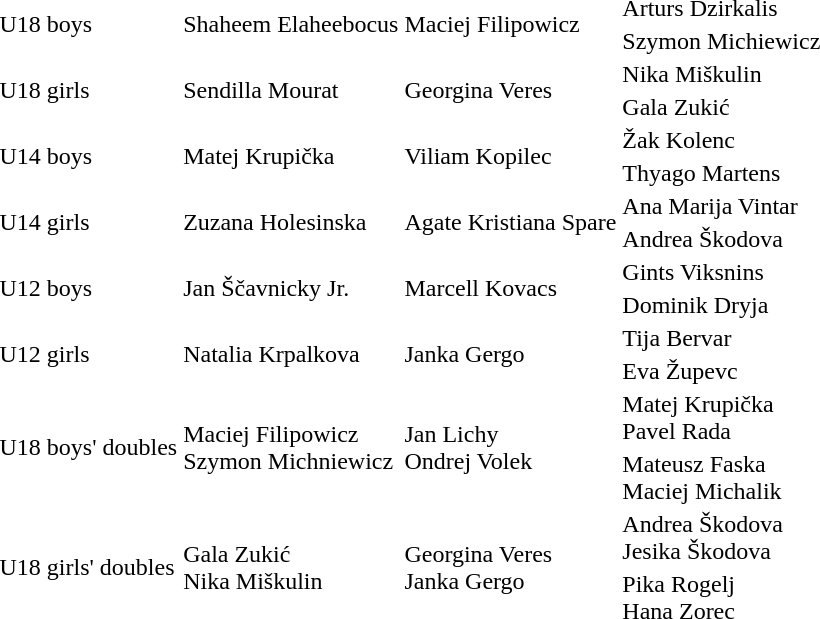<table>
<tr>
<td rowspan="2">U18 boys<br></td>
<td rowspan="2"> Shaheem Elaheebocus</td>
<td rowspan="2"> Maciej Filipowicz</td>
<td> Arturs Dzirkalis</td>
</tr>
<tr>
<td> Szymon Michiewicz</td>
</tr>
<tr>
<td rowspan="2">U18 girls<br></td>
<td rowspan="2"> Sendilla Mourat</td>
<td rowspan="2"> Georgina Veres</td>
<td> Nika Miškulin</td>
</tr>
<tr>
<td> Gala Zukić</td>
</tr>
<tr>
<td rowspan="2">U14 boys<br></td>
<td rowspan="2"> Matej Krupička</td>
<td rowspan="2"> Viliam Kopilec</td>
<td> Žak Kolenc</td>
</tr>
<tr>
<td> Thyago Martens</td>
</tr>
<tr>
<td rowspan="2">U14 girls<br></td>
<td rowspan="2"> Zuzana Holesinska</td>
<td rowspan="2"> Agate Kristiana Spare</td>
<td> Ana Marija Vintar</td>
</tr>
<tr>
<td> Andrea Škodova</td>
</tr>
<tr>
<td rowspan="2">U12 boys<br></td>
<td rowspan="2"> Jan Ščavnicky Jr.</td>
<td rowspan="2"> Marcell Kovacs</td>
<td> Gints Viksnins</td>
</tr>
<tr>
<td> Dominik Dryja</td>
</tr>
<tr>
<td rowspan="2">U12 girls<br></td>
<td rowspan="2"> Natalia Krpalkova</td>
<td rowspan="2"> Janka Gergo</td>
<td> Tija Bervar</td>
</tr>
<tr>
<td> Eva Župevc</td>
</tr>
<tr>
<td rowspan="2">U18 boys' doubles<br></td>
<td rowspan="2"> Maciej Filipowicz<br> Szymon Michniewicz</td>
<td rowspan="2"> Jan Lichy<br> Ondrej Volek</td>
<td> Matej Krupička<br> Pavel Rada</td>
</tr>
<tr>
<td> Mateusz Faska<br> Maciej Michalik</td>
</tr>
<tr>
<td rowspan="2">U18 girls' doubles<br></td>
<td rowspan="2"> Gala Zukić<br> Nika Miškulin</td>
<td rowspan="2"> Georgina Veres<br> Janka Gergo</td>
<td> Andrea Škodova<br> Jesika Škodova</td>
</tr>
<tr>
<td> Pika Rogelj<br> Hana Zorec</td>
</tr>
</table>
